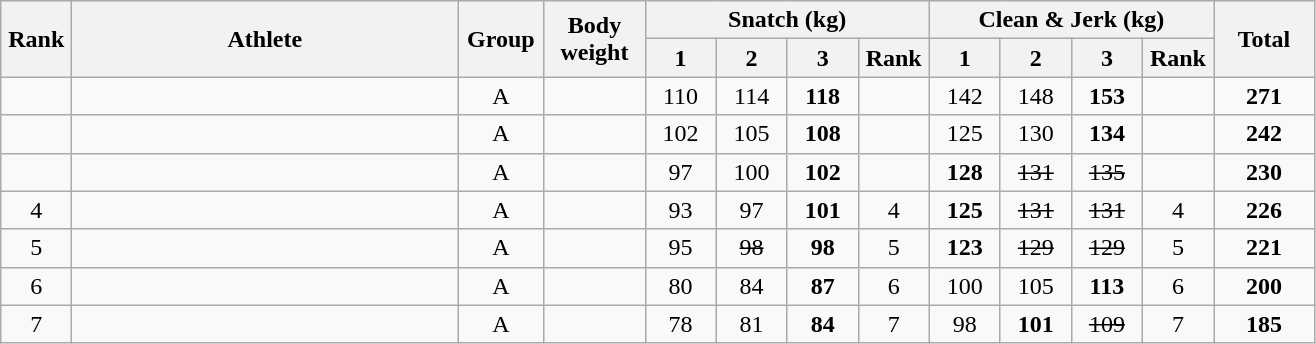<table class = "wikitable" style="text-align:center;">
<tr>
<th rowspan=2 width=40>Rank</th>
<th rowspan=2 width=250>Athlete</th>
<th rowspan=2 width=50>Group</th>
<th rowspan=2 width=60>Body weight</th>
<th colspan=4>Snatch (kg)</th>
<th colspan=4>Clean & Jerk (kg)</th>
<th rowspan=2 width=60>Total</th>
</tr>
<tr>
<th width=40>1</th>
<th width=40>2</th>
<th width=40>3</th>
<th width=40>Rank</th>
<th width=40>1</th>
<th width=40>2</th>
<th width=40>3</th>
<th width=40>Rank</th>
</tr>
<tr>
<td></td>
<td align=left></td>
<td>A</td>
<td></td>
<td>110</td>
<td>114</td>
<td><strong>118</strong></td>
<td></td>
<td>142</td>
<td>148</td>
<td><strong>153</strong></td>
<td></td>
<td><strong>271</strong></td>
</tr>
<tr>
<td></td>
<td align=left></td>
<td>A</td>
<td></td>
<td>102</td>
<td>105</td>
<td><strong>108</strong></td>
<td></td>
<td>125</td>
<td>130</td>
<td><strong>134</strong></td>
<td></td>
<td><strong>242</strong></td>
</tr>
<tr>
<td></td>
<td align=left></td>
<td>A</td>
<td></td>
<td>97</td>
<td>100</td>
<td><strong>102</strong></td>
<td></td>
<td><strong>128</strong></td>
<td><s>131</s></td>
<td><s>135</s></td>
<td></td>
<td><strong>230</strong></td>
</tr>
<tr>
<td>4</td>
<td align=left></td>
<td>A</td>
<td></td>
<td>93</td>
<td>97</td>
<td><strong>101</strong></td>
<td>4</td>
<td><strong>125</strong></td>
<td><s>131</s></td>
<td><s>131</s></td>
<td>4</td>
<td><strong>226</strong></td>
</tr>
<tr>
<td>5</td>
<td align=left></td>
<td>A</td>
<td></td>
<td>95</td>
<td><s>98</s></td>
<td><strong>98</strong></td>
<td>5</td>
<td><strong>123</strong></td>
<td><s>129</s></td>
<td><s>129</s></td>
<td>5</td>
<td><strong>221</strong></td>
</tr>
<tr>
<td>6</td>
<td align=left></td>
<td>A</td>
<td></td>
<td>80</td>
<td>84</td>
<td><strong>87</strong></td>
<td>6</td>
<td>100</td>
<td>105</td>
<td><strong>113</strong></td>
<td>6</td>
<td><strong>200</strong></td>
</tr>
<tr>
<td>7</td>
<td align=left></td>
<td>A</td>
<td></td>
<td>78</td>
<td>81</td>
<td><strong>84</strong></td>
<td>7</td>
<td>98</td>
<td><strong>101</strong></td>
<td><s>109</s></td>
<td>7</td>
<td><strong>185</strong></td>
</tr>
</table>
